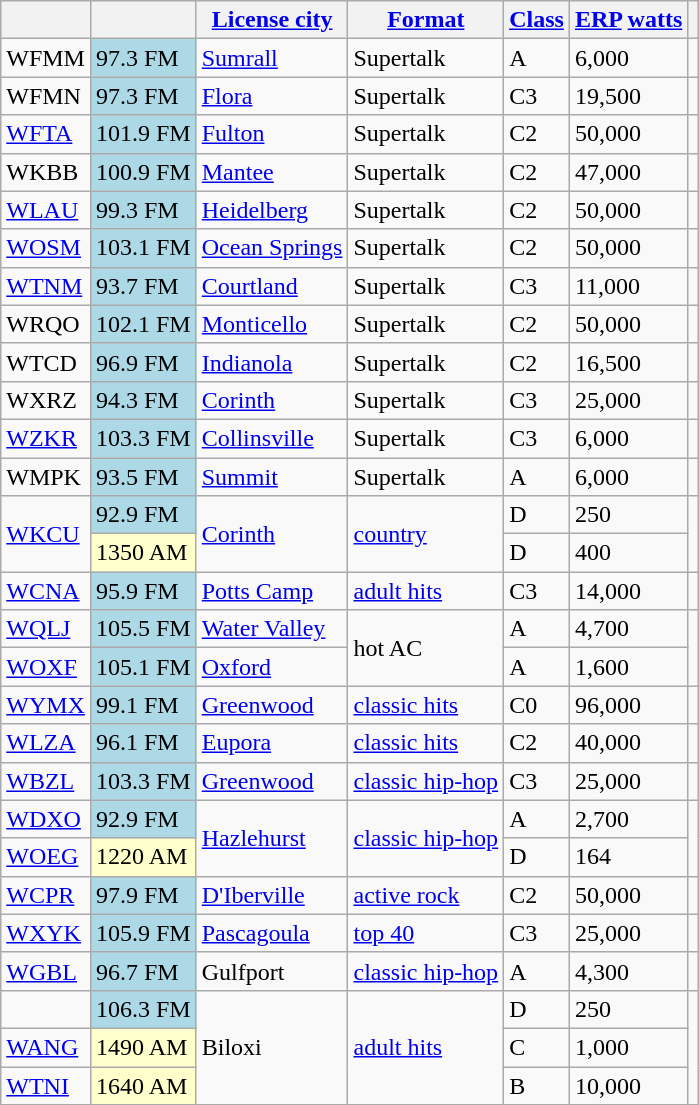<table class="wikitable">
<tr>
<th></th>
<th></th>
<th><a href='#'>License city</a></th>
<th><a href='#'>Format</a></th>
<th><a href='#'>Cl­ass</a></th>
<th><a href='#'>ERP</a> <a href='#'>watts</a></th>
<th></th>
</tr>
<tr>
<td>WFMM</td>
<td style="background:#ADD8E6;">97.3 FM</td>
<td><a href='#'>Sumrall</a></td>
<td>Supe­rtalk</td>
<td>A</td>
<td>6,000</td>
<td></td>
</tr>
<tr>
<td>WFMN</td>
<td style="background:#ADD8E6;">97.3 FM</td>
<td><a href='#'>Flora</a></td>
<td>Supe­rtalk</td>
<td>C3</td>
<td>19,500</td>
<td></td>
</tr>
<tr>
<td><a href='#'>WFTA</a></td>
<td style="background:#ADD8E6;">101.9 FM</td>
<td><a href='#'>Fulton</a></td>
<td>Supe­rtalk</td>
<td>C2</td>
<td>50,000</td>
<td></td>
</tr>
<tr>
<td>WKBB</td>
<td style="background:#ADD8E6;">100.9 FM</td>
<td><a href='#'>Mantee</a></td>
<td>Supe­rtalk</td>
<td>C2</td>
<td>47,000</td>
<td></td>
</tr>
<tr>
<td><a href='#'>WLAU</a></td>
<td style="background:#ADD8E6;">99.3 FM</td>
<td><a href='#'>Heidel­berg</a></td>
<td>Supe­rtalk</td>
<td>C2</td>
<td>50,000</td>
<td></td>
</tr>
<tr>
<td><a href='#'>WOSM</a></td>
<td style="background:#ADD8E6;">103.1 FM</td>
<td><a href='#'>Ocean Springs</a></td>
<td>Supe­rtalk</td>
<td>C2</td>
<td>50,000</td>
<td></td>
</tr>
<tr>
<td><a href='#'>WTNM</a></td>
<td style="background:#ADD8E6;">93.7 FM</td>
<td><a href='#'>Court­land</a></td>
<td>Supe­rtalk</td>
<td>C3</td>
<td>11,000</td>
<td></td>
</tr>
<tr>
<td>WRQO</td>
<td style="background:#ADD8E6;">102.1 FM</td>
<td><a href='#'>Monti­cello</a></td>
<td>Supe­rtalk</td>
<td>C2</td>
<td>50,000</td>
<td></td>
</tr>
<tr>
<td>WTCD</td>
<td style="background:#ADD8E6;">96.9 FM</td>
<td><a href='#'>Indian­ola</a></td>
<td>Supe­rtalk</td>
<td>C2</td>
<td>16,500</td>
<td></td>
</tr>
<tr>
<td>WXRZ</td>
<td style="background:#ADD8E6;">94.3 FM</td>
<td><a href='#'>Corinth</a></td>
<td>Supe­rtalk</td>
<td>C3</td>
<td>25,000</td>
<td></td>
</tr>
<tr>
<td><a href='#'>WZKR</a></td>
<td style="background:#ADD8E6;">103.3 FM</td>
<td><a href='#'>Collins­ville</a></td>
<td>Supe­rtalk</td>
<td>C3</td>
<td>6,000</td>
<td></td>
</tr>
<tr>
<td>WMPK</td>
<td style="background:#ADD8E6;">93.5 FM</td>
<td><a href='#'>Summit</a></td>
<td>Supe­rtalk</td>
<td>A</td>
<td>6,000</td>
<td></td>
</tr>
<tr>
<td rowspan=2><a href='#'>WKCU</a></td>
<td style="background:#ADD8E6;">92.9 FM</td>
<td rowspan=2><a href='#'>Corinth</a></td>
<td rowspan=2><a href='#'>country</a></td>
<td>D</td>
<td>250</td>
<td rowspan=2></td>
</tr>
<tr>
<td style="background:#FFFFCC;">1350 AM</td>
<td>D</td>
<td>400</td>
</tr>
<tr>
<td><a href='#'>WCNA</a></td>
<td style="background:#ADD8E6;">95.9 FM</td>
<td><a href='#'>Potts Camp</a></td>
<td><a href='#'>adult hits</a></td>
<td>C3</td>
<td>14,000</td>
<td></td>
</tr>
<tr>
<td><a href='#'>WQLJ</a></td>
<td style="background:#ADD8E6;">105.5 FM</td>
<td><a href='#'>Water Valley</a></td>
<td rowspan=2>hot AC</td>
<td>A</td>
<td>4,700</td>
<td rowspan=2></td>
</tr>
<tr>
<td><a href='#'>WOXF</a></td>
<td style="background:#ADD8E6;">105.1 FM</td>
<td><a href='#'>Oxford</a></td>
<td>A</td>
<td>1,600</td>
</tr>
<tr>
<td><a href='#'>WYMX</a></td>
<td style="background:#ADD8E6;">99.1 FM</td>
<td><a href='#'>Green­wood</a></td>
<td><a href='#'>classic hits</a></td>
<td>C0</td>
<td>96,000</td>
<td></td>
</tr>
<tr>
<td><a href='#'>WLZA</a></td>
<td style="background:#ADD8E6;">96.1 FM</td>
<td><a href='#'>Eupora</a></td>
<td><a href='#'>classic hits</a></td>
<td>C2</td>
<td>40,000</td>
<td></td>
</tr>
<tr>
<td><a href='#'>WBZL</a></td>
<td style="background:#ADD8E6;">103.3 FM</td>
<td><a href='#'>Green­wood</a></td>
<td><a href='#'>classic hip-hop</a></td>
<td>C3</td>
<td>25,000</td>
<td></td>
</tr>
<tr>
<td><a href='#'>WDXO</a></td>
<td style="background:#ADD8E6;">92.9 FM</td>
<td rowspan=2><a href='#'>Hazle­hurst</a></td>
<td rowspan=2><a href='#'>classic hip-hop</a></td>
<td>A</td>
<td>2,700</td>
<td rowspan=2></td>
</tr>
<tr>
<td><a href='#'>WOEG</a></td>
<td style="background:#FFFFCC;">1220 AM</td>
<td>D</td>
<td>164</td>
</tr>
<tr>
<td><a href='#'>WCPR</a></td>
<td style="background:#ADD8E6;">97.9 FM</td>
<td><a href='#'>D'Iber­ville</a></td>
<td><a href='#'>active rock</a></td>
<td>C2</td>
<td>50,000</td>
<td></td>
</tr>
<tr>
<td><a href='#'>WXYK</a></td>
<td style="background:#ADD8E6;">105.9 FM</td>
<td><a href='#'>Pasca­goula</a></td>
<td><a href='#'>top 40</a></td>
<td>C3</td>
<td>25,000</td>
<td></td>
</tr>
<tr>
<td><a href='#'>WGBL</a></td>
<td style="background:#ADD8E6;">96.7 FM</td>
<td>Gulfport</td>
<td><a href='#'>classic hip-hop</a></td>
<td>A</td>
<td>4,300</td>
<td></td>
</tr>
<tr>
<td></td>
<td style="background:#ADD8E6;">106.3 FM</td>
<td rowspan=3>Biloxi</td>
<td rowspan=3><a href='#'>adult hits</a></td>
<td>D</td>
<td>250</td>
<td rowspan=3></td>
</tr>
<tr>
<td><a href='#'>WANG</a></td>
<td style="background:#FFFFCC;">1490 AM</td>
<td>C</td>
<td>1,000</td>
</tr>
<tr>
<td><a href='#'>WTNI</a></td>
<td style="background:#FFFFCC;">1640 AM</td>
<td>B</td>
<td>10,000</td>
</tr>
<tr>
</tr>
</table>
